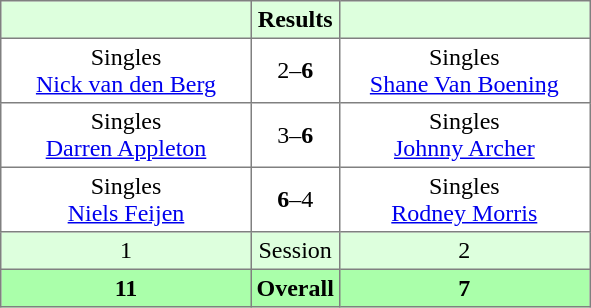<table border="1" cellpadding="3" style="border-collapse: collapse;">
<tr bgcolor="#ddffdd">
<th width="160"></th>
<th>Results</th>
<th width="160"></th>
</tr>
<tr>
<td align="center">Singles<br><a href='#'>Nick van den Berg</a></td>
<td align="center">2–<strong>6</strong></td>
<td align="center">Singles<br><a href='#'>Shane Van Boening</a></td>
</tr>
<tr>
<td align="center">Singles<br><a href='#'>Darren Appleton</a></td>
<td align="center">3–<strong>6</strong></td>
<td align="center">Singles<br><a href='#'>Johnny Archer</a></td>
</tr>
<tr>
<td align="center">Singles<br><a href='#'>Niels Feijen</a></td>
<td align="center"><strong>6</strong>–4</td>
<td align="center">Singles<br><a href='#'>Rodney Morris</a></td>
</tr>
<tr bgcolor="#ddffdd">
<td align="center">1</td>
<td align="center">Session</td>
<td align="center">2</td>
</tr>
<tr bgcolor="#aaffaa">
<th align="center">11</th>
<th align="center">Overall</th>
<th align="center">7</th>
</tr>
</table>
